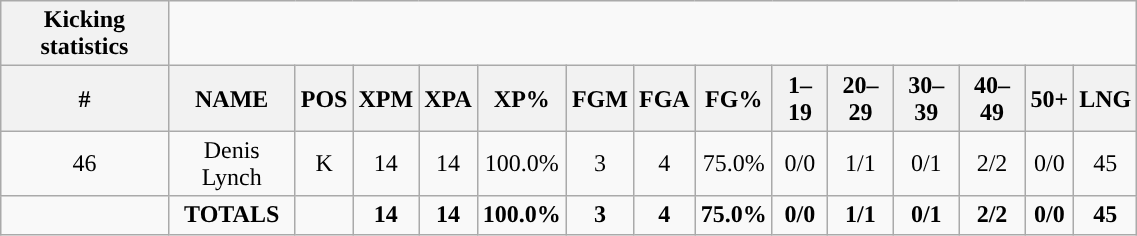<table style="width:60%; text-align:center;" class="wikitable collapsible collapsed">
<tr>
<th style="text-align:center; ">Kicking statistics</th>
</tr>
<tr>
<th>#</th>
<th>NAME</th>
<th>POS</th>
<th>XPM</th>
<th>XPA</th>
<th>XP%</th>
<th>FGM</th>
<th>FGA</th>
<th>FG%</th>
<th>1–19</th>
<th>20–29</th>
<th>30–39</th>
<th>40–49</th>
<th>50+</th>
<th>LNG</th>
</tr>
<tr>
<td>46</td>
<td>Denis Lynch</td>
<td>K</td>
<td>14</td>
<td>14</td>
<td>100.0%</td>
<td>3</td>
<td>4</td>
<td>75.0%</td>
<td>0/0</td>
<td>1/1</td>
<td>0/1</td>
<td>2/2</td>
<td>0/0</td>
<td>45</td>
</tr>
<tr>
<td></td>
<td><strong>TOTALS</strong></td>
<td></td>
<td><strong>14</strong></td>
<td><strong>14</strong></td>
<td><strong>100.0%</strong></td>
<td><strong>3</strong></td>
<td><strong>4</strong></td>
<td><strong>75.0%</strong></td>
<td><strong>0/0</strong></td>
<td><strong>1/1</strong></td>
<td><strong>0/1</strong></td>
<td><strong>2/2</strong></td>
<td><strong>0/0</strong></td>
<td><strong>45</strong></td>
</tr>
</table>
